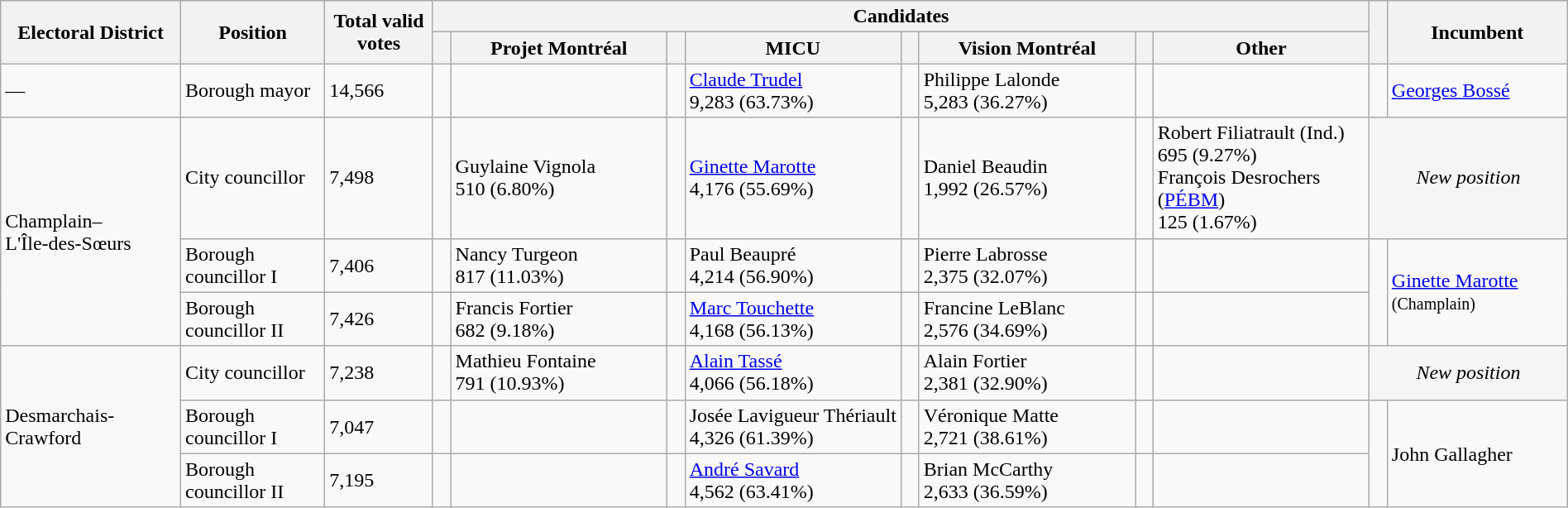<table class="wikitable" width="100%">
<tr>
<th width=10% rowspan=2>Electoral District</th>
<th width=8% rowspan=2>Position</th>
<th width=6% rowspan=2>Total valid votes</th>
<th colspan=8>Candidates</th>
<th width=1% rowspan=2> </th>
<th width=10% rowspan=2>Incumbent</th>
</tr>
<tr>
<th width=1% > </th>
<th width=12% ><span>Projet Montréal</span></th>
<th width=1% > </th>
<th width=12% >MICU</th>
<th width=1% > </th>
<th width=12% >Vision Montréal</th>
<th width=1% > </th>
<th width=12% >Other</th>
</tr>
<tr>
<td>—</td>
<td>Borough mayor</td>
<td>14,566</td>
<td></td>
<td></td>
<td> </td>
<td><a href='#'>Claude Trudel</a><br>9,283 (63.73%)</td>
<td></td>
<td>Philippe Lalonde<br>5,283 (36.27%)</td>
<td></td>
<td></td>
<td> </td>
<td><a href='#'>Georges Bossé</a></td>
</tr>
<tr>
<td rowspan=3>Champlain–<br>L'Île-des-Sœurs</td>
<td>City councillor</td>
<td>7,498</td>
<td></td>
<td>Guylaine Vignola <br>510 (6.80%)</td>
<td> </td>
<td><a href='#'>Ginette Marotte</a><br>4,176 (55.69%)</td>
<td></td>
<td>Daniel Beaudin<br>1,992 (26.57%)</td>
<td></td>
<td>Robert Filiatrault (Ind.)<br>695 (9.27%)<br>François Desrochers (<a href='#'>PÉBM</a>)<br>125 (1.67%)</td>
<td colspan="2" style="background:whitesmoke; text-align:center;"><em>New position</em></td>
</tr>
<tr>
<td>Borough councillor I</td>
<td>7,406</td>
<td></td>
<td>Nancy Turgeon<br>817 (11.03%)</td>
<td> </td>
<td>Paul Beaupré<br>4,214 (56.90%)</td>
<td></td>
<td>Pierre Labrosse<br>2,375 (32.07%)</td>
<td></td>
<td></td>
<td rowspan=2 > </td>
<td rowspan=2><a href='#'>Ginette Marotte</a><br><small>(Champlain)</small></td>
</tr>
<tr>
<td>Borough councillor II</td>
<td>7,426</td>
<td></td>
<td>Francis Fortier<br>682 (9.18%)</td>
<td> </td>
<td><a href='#'>Marc Touchette</a><br>4,168 (56.13%)</td>
<td></td>
<td>Francine LeBlanc<br>2,576 (34.69%)</td>
<td></td>
<td></td>
</tr>
<tr>
<td rowspan=3>Desmarchais-Crawford</td>
<td>City councillor</td>
<td>7,238</td>
<td></td>
<td>Mathieu Fontaine<br>791 (10.93%)</td>
<td> </td>
<td><a href='#'>Alain Tassé</a><br>4,066 (56.18%)</td>
<td></td>
<td>Alain Fortier<br>2,381 (32.90%)</td>
<td></td>
<td></td>
<td colspan="2" style="background:whitesmoke; text-align:center;"><em>New position</em></td>
</tr>
<tr>
<td>Borough councillor I</td>
<td>7,047</td>
<td></td>
<td></td>
<td> </td>
<td>Josée Lavigueur Thériault<br>4,326 (61.39%)</td>
<td></td>
<td>Véronique Matte<br>2,721 (38.61%)</td>
<td></td>
<td></td>
<td rowspan=2 > </td>
<td rowspan=2>John Gallagher</td>
</tr>
<tr>
<td>Borough councillor II</td>
<td>7,195</td>
<td></td>
<td></td>
<td> </td>
<td><a href='#'>André Savard</a><br>4,562 (63.41%)</td>
<td></td>
<td>Brian McCarthy<br>2,633 (36.59%)</td>
<td></td>
<td></td>
</tr>
</table>
